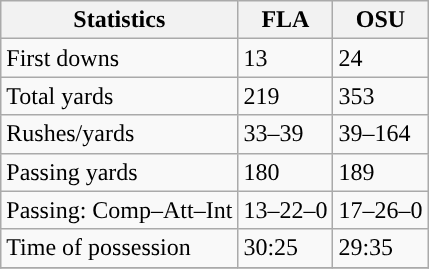<table class="wikitable" style="float: left;">
<tr>
<th>Statistics</th>
<th>FLA</th>
<th>OSU</th>
</tr>
<tr>
<td>First downs</td>
<td>13</td>
<td>24</td>
</tr>
<tr>
<td>Total yards</td>
<td>219</td>
<td>353</td>
</tr>
<tr>
<td>Rushes/yards</td>
<td>33–39</td>
<td>39–164</td>
</tr>
<tr>
<td>Passing yards</td>
<td>180</td>
<td>189</td>
</tr>
<tr>
<td>Passing: Comp–Att–Int</td>
<td>13–22–0</td>
<td>17–26–0</td>
</tr>
<tr>
<td>Time of possession</td>
<td>30:25</td>
<td>29:35</td>
</tr>
<tr>
</tr>
</table>
